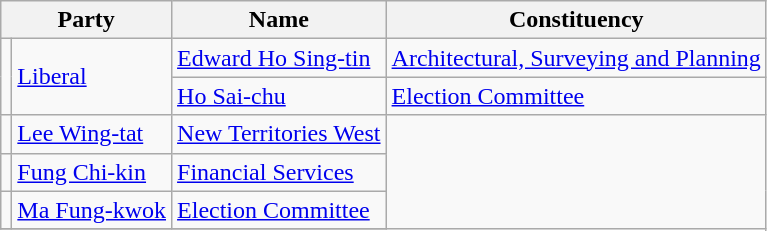<table class="wikitable" style="font-size: 100%;">
<tr>
<th colspan=2>Party</th>
<th>Name</th>
<th>Constituency</th>
</tr>
<tr>
<td rowspan=2 bgcolor=></td>
<td rowspan=2><a href='#'>Liberal</a></td>
<td><a href='#'>Edward Ho Sing-tin</a></td>
<td><a href='#'>Architectural, Surveying and Planning</a></td>
</tr>
<tr>
<td><a href='#'>Ho Sai-chu</a></td>
<td><a href='#'>Election Committee</a></td>
</tr>
<tr>
<td></td>
<td><a href='#'>Lee Wing-tat</a></td>
<td><a href='#'>New Territories West</a></td>
</tr>
<tr>
<td></td>
<td><a href='#'>Fung Chi-kin</a></td>
<td><a href='#'>Financial Services</a></td>
</tr>
<tr>
<td></td>
<td><a href='#'>Ma Fung-kwok</a></td>
<td><a href='#'>Election Committee</a></td>
</tr>
<tr>
</tr>
</table>
